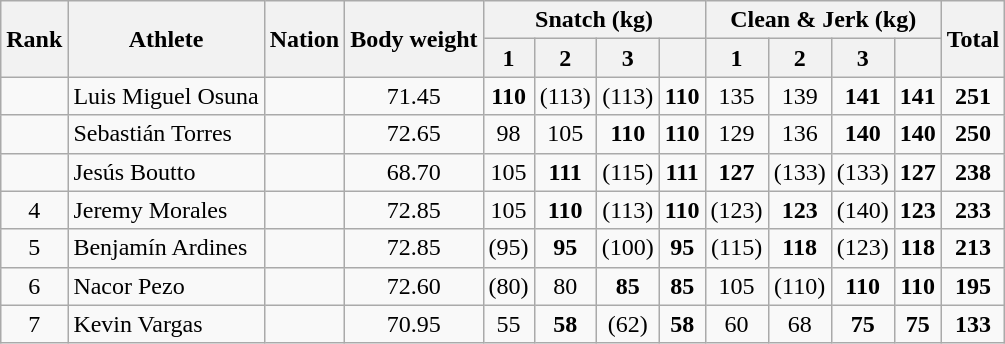<table class="sortable wikitable" style="text-align:center">
<tr>
<th rowspan="2">Rank</th>
<th rowspan="2">Athlete</th>
<th rowspan="2">Nation</th>
<th rowspan=2>Body weight</th>
<th colspan=4>Snatch (kg)</th>
<th colspan=4>Clean & Jerk (kg)</th>
<th rowspan=2>Total</th>
</tr>
<tr>
<th>1</th>
<th>2</th>
<th>3</th>
<th></th>
<th>1</th>
<th>2</th>
<th>3</th>
<th></th>
</tr>
<tr>
<td></td>
<td align="left">Luis Miguel Osuna</td>
<td align="left"></td>
<td>71.45</td>
<td><strong>110</strong></td>
<td>(113)</td>
<td>(113)</td>
<td><strong>110</strong></td>
<td>135</td>
<td>139</td>
<td><strong>141</strong></td>
<td><strong>141</strong></td>
<td><strong>251</strong></td>
</tr>
<tr>
<td></td>
<td align="left">Sebastián Torres</td>
<td align="left"></td>
<td>72.65</td>
<td>98</td>
<td>105</td>
<td><strong>110</strong></td>
<td><strong>110</strong></td>
<td>129</td>
<td>136</td>
<td><strong>140</strong></td>
<td><strong>140</strong></td>
<td><strong>250</strong></td>
</tr>
<tr>
<td></td>
<td align="left">Jesús Boutto</td>
<td align="left"></td>
<td>68.70</td>
<td>105</td>
<td><strong>111</strong></td>
<td>(115)</td>
<td><strong>111</strong></td>
<td><strong>127</strong></td>
<td>(133)</td>
<td>(133)</td>
<td><strong>127</strong></td>
<td><strong>238</strong></td>
</tr>
<tr>
<td>4</td>
<td align="left">Jeremy Morales</td>
<td align="left"></td>
<td>72.85</td>
<td>105</td>
<td><strong>110</strong></td>
<td>(113)</td>
<td><strong>110</strong></td>
<td>(123)</td>
<td><strong>123</strong></td>
<td>(140)</td>
<td><strong>123</strong></td>
<td><strong>233</strong></td>
</tr>
<tr>
<td>5</td>
<td align="left">Benjamín Ardines</td>
<td align="left"></td>
<td>72.85</td>
<td>(95)</td>
<td><strong>95</strong></td>
<td>(100)</td>
<td><strong>95</strong></td>
<td>(115)</td>
<td><strong>118</strong></td>
<td>(123)</td>
<td><strong>118</strong></td>
<td><strong>213</strong></td>
</tr>
<tr>
<td>6</td>
<td align="left">Nacor Pezo</td>
<td align="left"></td>
<td>72.60</td>
<td>(80)</td>
<td>80</td>
<td><strong>85</strong></td>
<td><strong>85</strong></td>
<td>105</td>
<td>(110)</td>
<td><strong>110</strong></td>
<td><strong>110</strong></td>
<td><strong>195</strong></td>
</tr>
<tr>
<td>7</td>
<td align="left">Kevin Vargas</td>
<td align="left"></td>
<td>70.95</td>
<td>55</td>
<td><strong>58</strong></td>
<td>(62)</td>
<td><strong>58</strong></td>
<td>60</td>
<td>68</td>
<td><strong>75</strong></td>
<td><strong>75</strong></td>
<td><strong>133</strong></td>
</tr>
</table>
